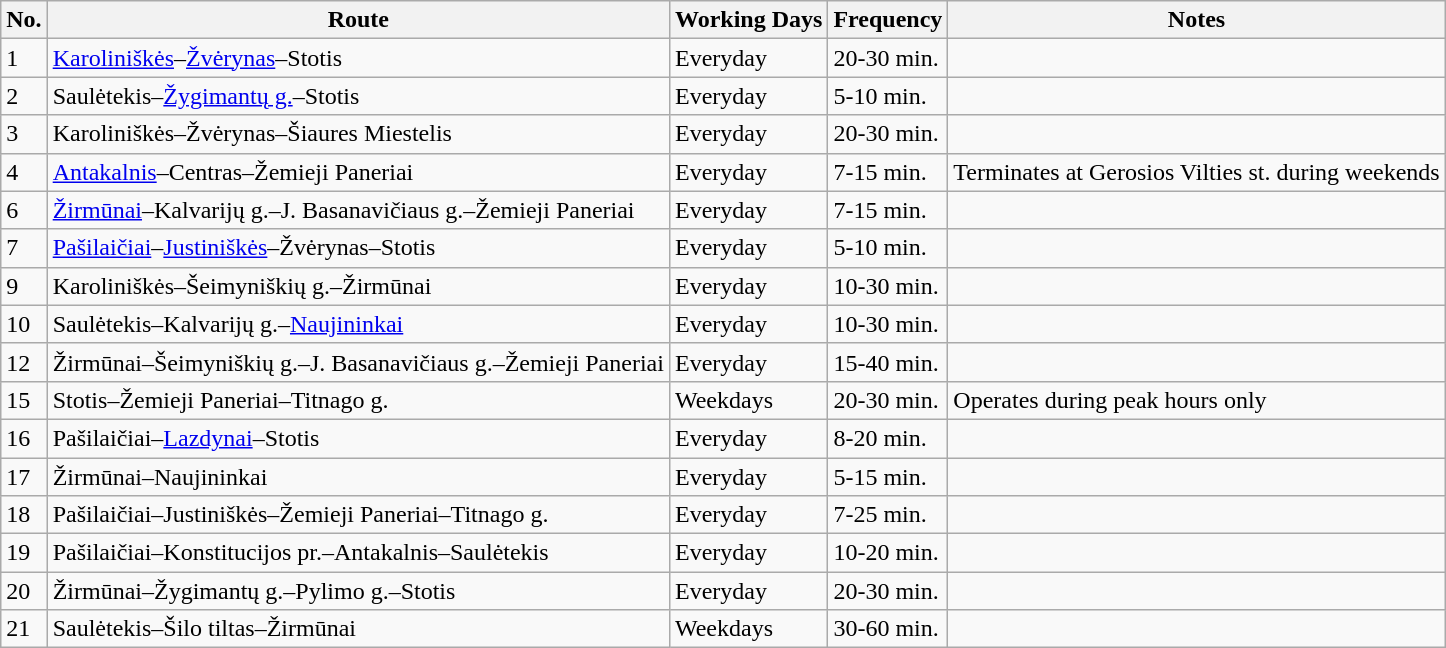<table class="wikitable">
<tr>
<th>No.</th>
<th>Route</th>
<th>Working Days</th>
<th>Frequency</th>
<th>Notes</th>
</tr>
<tr>
<td>1</td>
<td><a href='#'>Karoliniškės</a>–<a href='#'>Žvėrynas</a>–Stotis</td>
<td>Everyday</td>
<td>20-30 min.</td>
<td></td>
</tr>
<tr>
<td>2</td>
<td>Saulėtekis–<a href='#'>Žygimantų g.</a>–Stotis</td>
<td>Everyday</td>
<td>5-10 min.</td>
<td></td>
</tr>
<tr>
<td>3</td>
<td>Karoliniškės–Žvėrynas–Šiaures Miestelis</td>
<td>Everyday</td>
<td>20-30 min.</td>
<td></td>
</tr>
<tr>
<td>4</td>
<td><a href='#'>Antakalnis</a>–Centras–Žemieji Paneriai</td>
<td>Everyday</td>
<td>7-15 min.</td>
<td>Terminates at Gerosios Vilties st. during weekends</td>
</tr>
<tr>
<td>6</td>
<td><a href='#'>Žirmūnai</a>–Kalvarijų g.–J. Basanavičiaus g.–Žemieji Paneriai</td>
<td>Everyday</td>
<td>7-15 min.</td>
<td></td>
</tr>
<tr>
<td>7</td>
<td><a href='#'>Pašilaičiai</a>–<a href='#'>Justiniškės</a>–Žvėrynas–Stotis</td>
<td>Everyday</td>
<td>5-10 min.</td>
<td></td>
</tr>
<tr>
<td>9</td>
<td>Karoliniškės–Šeimyniškių g.–Žirmūnai</td>
<td>Everyday</td>
<td>10-30 min.</td>
<td></td>
</tr>
<tr>
<td>10</td>
<td>Saulėtekis–Kalvarijų g.–<a href='#'>Naujininkai</a></td>
<td>Everyday</td>
<td>10-30 min.</td>
<td></td>
</tr>
<tr>
<td>12</td>
<td>Žirmūnai–Šeimyniškių g.–J. Basanavičiaus g.–Žemieji Paneriai</td>
<td>Everyday</td>
<td>15-40 min.</td>
<td></td>
</tr>
<tr>
<td>15</td>
<td>Stotis–Žemieji Paneriai–Titnago g.</td>
<td>Weekdays</td>
<td>20-30 min.</td>
<td>Operates during peak hours only</td>
</tr>
<tr>
<td>16</td>
<td>Pašilaičiai–<a href='#'>Lazdynai</a>–Stotis</td>
<td>Everyday</td>
<td>8-20 min.</td>
<td></td>
</tr>
<tr>
<td>17</td>
<td>Žirmūnai–Naujininkai</td>
<td>Everyday</td>
<td>5-15 min.</td>
<td></td>
</tr>
<tr>
<td>18</td>
<td>Pašilaičiai–Justiniškės–Žemieji Paneriai–Titnago g.</td>
<td>Everyday</td>
<td>7-25 min.</td>
<td></td>
</tr>
<tr>
<td>19</td>
<td>Pašilaičiai–Konstitucijos pr.–Antakalnis–Saulėtekis</td>
<td>Everyday</td>
<td>10-20 min.</td>
<td></td>
</tr>
<tr>
<td>20</td>
<td>Žirmūnai–Žygimantų g.–Pylimo g.–Stotis</td>
<td>Everyday</td>
<td>20-30 min.</td>
<td></td>
</tr>
<tr>
<td>21</td>
<td>Saulėtekis–Šilo tiltas–Žirmūnai</td>
<td>Weekdays</td>
<td>30-60 min.</td>
<td></td>
</tr>
</table>
